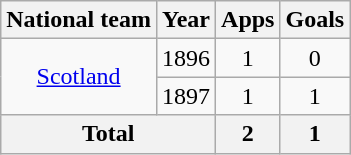<table class=wikitable style="text-align: center">
<tr>
<th>National team</th>
<th>Year</th>
<th>Apps</th>
<th>Goals</th>
</tr>
<tr>
<td rowspan=2><a href='#'>Scotland</a></td>
<td>1896</td>
<td>1</td>
<td>0</td>
</tr>
<tr>
<td>1897</td>
<td>1</td>
<td>1</td>
</tr>
<tr>
<th colspan=2>Total</th>
<th>2</th>
<th>1</th>
</tr>
</table>
